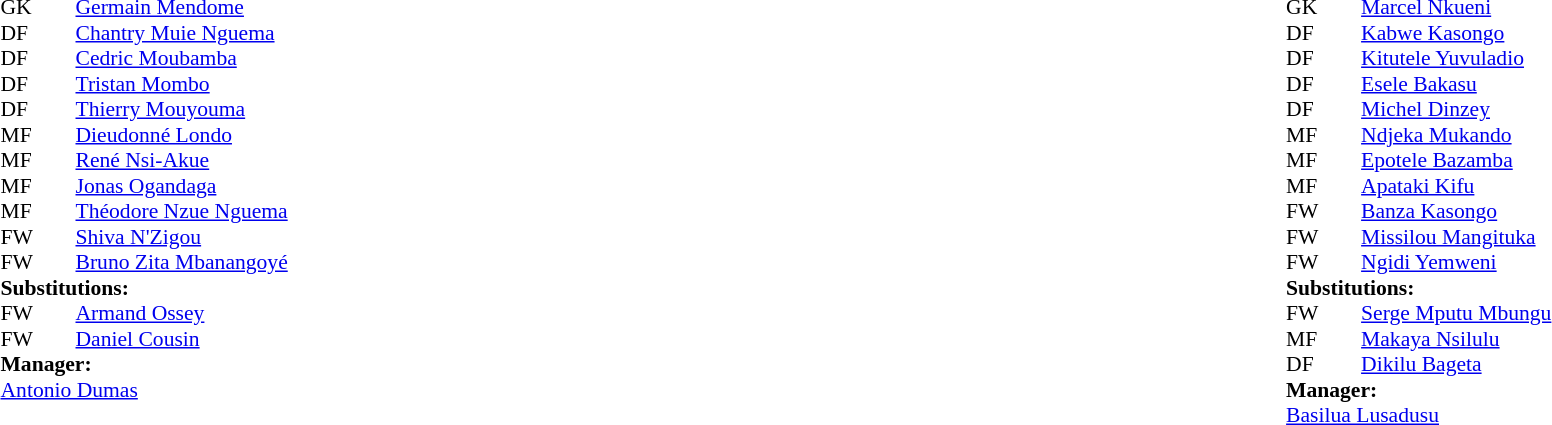<table width="100%">
<tr>
<td valign="top" width="50%"><br><table style="font-size: 90%" cellspacing="0" cellpadding="0">
<tr>
<th width="25"></th>
<th width="25"></th>
</tr>
<tr>
<td>GK</td>
<td></td>
<td><a href='#'>Germain Mendome</a></td>
</tr>
<tr>
<td>DF</td>
<td></td>
<td><a href='#'>Chantry Muie Nguema</a></td>
</tr>
<tr>
<td>DF</td>
<td></td>
<td><a href='#'>Cedric Moubamba</a></td>
</tr>
<tr>
<td>DF</td>
<td></td>
<td><a href='#'>Tristan Mombo</a></td>
</tr>
<tr>
<td>DF</td>
<td></td>
<td><a href='#'>Thierry Mouyouma</a></td>
</tr>
<tr>
<td>MF</td>
<td></td>
<td><a href='#'>Dieudonné Londo</a></td>
<td></td>
<td></td>
</tr>
<tr>
<td>MF</td>
<td></td>
<td><a href='#'>René Nsi-Akue</a></td>
</tr>
<tr>
<td>MF</td>
<td></td>
<td><a href='#'>Jonas Ogandaga</a></td>
<td></td>
<td></td>
</tr>
<tr>
<td>MF</td>
<td></td>
<td><a href='#'>Théodore Nzue Nguema</a></td>
</tr>
<tr>
<td>FW</td>
<td></td>
<td><a href='#'>Shiva N'Zigou</a></td>
</tr>
<tr>
<td>FW</td>
<td></td>
<td><a href='#'>Bruno Zita Mbanangoyé</a></td>
</tr>
<tr>
<td colspan=3><strong>Substitutions:</strong></td>
</tr>
<tr>
<td>FW</td>
<td></td>
<td><a href='#'>Armand Ossey</a></td>
<td></td>
<td></td>
</tr>
<tr>
<td>FW</td>
<td></td>
<td><a href='#'>Daniel Cousin</a></td>
<td></td>
<td></td>
</tr>
<tr>
<td colspan=3><strong>Manager:</strong></td>
</tr>
<tr>
<td colspan=3> <a href='#'>Antonio Dumas</a></td>
</tr>
</table>
</td>
<td valign="top"></td>
<td valign="top" width="50%"><br><table style="font-size: 90%" cellspacing="0" cellpadding="0" align="center">
<tr>
<th width=25></th>
<th width=25></th>
</tr>
<tr>
<td>GK</td>
<td></td>
<td><a href='#'>Marcel Nkueni</a></td>
</tr>
<tr>
<td>DF</td>
<td></td>
<td><a href='#'>Kabwe Kasongo</a></td>
<td></td>
</tr>
<tr>
<td>DF</td>
<td></td>
<td><a href='#'>Kitutele Yuvuladio</a></td>
<td></td>
<td></td>
</tr>
<tr>
<td>DF</td>
<td></td>
<td><a href='#'>Esele Bakasu</a></td>
</tr>
<tr>
<td>DF</td>
<td></td>
<td><a href='#'>Michel Dinzey</a></td>
</tr>
<tr>
<td>MF</td>
<td></td>
<td><a href='#'>Ndjeka Mukando</a></td>
</tr>
<tr>
<td>MF</td>
<td></td>
<td><a href='#'>Epotele Bazamba</a></td>
</tr>
<tr>
<td>MF</td>
<td></td>
<td><a href='#'>Apataki Kifu</a></td>
</tr>
<tr>
<td>FW</td>
<td></td>
<td><a href='#'>Banza Kasongo</a></td>
<td></td>
<td></td>
</tr>
<tr>
<td>FW</td>
<td></td>
<td><a href='#'>Missilou Mangituka</a></td>
</tr>
<tr>
<td>FW</td>
<td></td>
<td><a href='#'>Ngidi Yemweni</a></td>
<td></td>
<td></td>
</tr>
<tr>
<td colspan=3><strong>Substitutions:</strong></td>
</tr>
<tr>
<td>FW</td>
<td></td>
<td><a href='#'>Serge Mputu Mbungu</a></td>
<td></td>
<td></td>
</tr>
<tr>
<td>MF</td>
<td></td>
<td><a href='#'>Makaya Nsilulu</a></td>
<td></td>
<td></td>
</tr>
<tr>
<td>DF</td>
<td></td>
<td><a href='#'>Dikilu Bageta</a></td>
<td></td>
<td></td>
</tr>
<tr>
<td colspan=3><strong>Manager:</strong></td>
</tr>
<tr>
<td colspan=3> <a href='#'>Basilua Lusadusu</a></td>
</tr>
</table>
</td>
</tr>
</table>
